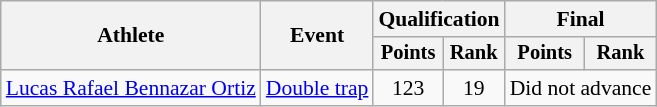<table class="wikitable" style="font-size:90%">
<tr>
<th rowspan="2">Athlete</th>
<th rowspan="2">Event</th>
<th colspan=2>Qualification</th>
<th colspan=2>Final</th>
</tr>
<tr style="font-size:95%">
<th>Points</th>
<th>Rank</th>
<th>Points</th>
<th>Rank</th>
</tr>
<tr align=center>
<td align=left><a href='#'>Lucas Rafael Bennazar Ortiz</a></td>
<td align=left><a href='#'>Double trap</a></td>
<td>123</td>
<td>19</td>
<td colspan=2>Did not advance</td>
</tr>
</table>
